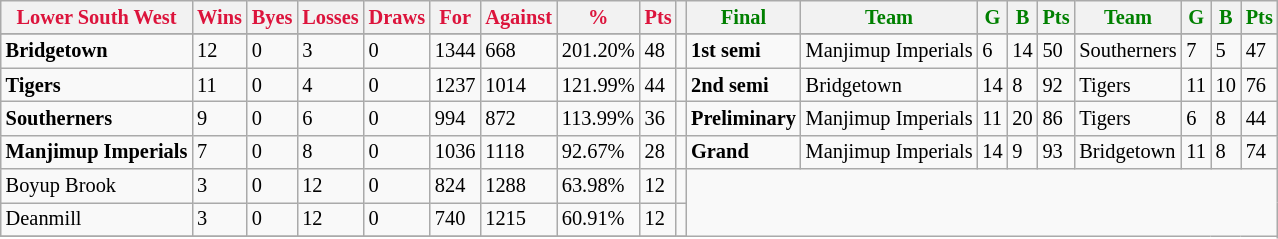<table style="font-size: 85%; text-align: left;" class="wikitable">
<tr>
<th style="color:crimson">Lower South West</th>
<th style="color:crimson">Wins</th>
<th style="color:crimson">Byes</th>
<th style="color:crimson">Losses</th>
<th style="color:crimson">Draws</th>
<th style="color:crimson">For</th>
<th style="color:crimson">Against</th>
<th style="color:crimson">%</th>
<th style="color:crimson">Pts</th>
<th></th>
<th style="color:green">Final</th>
<th style="color:green">Team</th>
<th style="color:green">G</th>
<th style="color:green">B</th>
<th style="color:green">Pts</th>
<th style="color:green">Team</th>
<th style="color:green">G</th>
<th style="color:green">B</th>
<th style="color:green">Pts</th>
</tr>
<tr>
</tr>
<tr>
</tr>
<tr>
<td><strong>	Bridgetown	</strong></td>
<td>12</td>
<td>0</td>
<td>3</td>
<td>0</td>
<td>1344</td>
<td>668</td>
<td>201.20%</td>
<td>48</td>
<td></td>
<td><strong>1st semi</strong></td>
<td>Manjimup Imperials</td>
<td>6</td>
<td>14</td>
<td>50</td>
<td>Southerners</td>
<td>7</td>
<td>5</td>
<td>47</td>
</tr>
<tr>
<td><strong>	Tigers 	</strong></td>
<td>11</td>
<td>0</td>
<td>4</td>
<td>0</td>
<td>1237</td>
<td>1014</td>
<td>121.99%</td>
<td>44</td>
<td></td>
<td><strong>2nd semi</strong></td>
<td>Bridgetown</td>
<td>14</td>
<td>8</td>
<td>92</td>
<td>Tigers</td>
<td>11</td>
<td>10</td>
<td>76</td>
</tr>
<tr>
<td><strong>	Southerners	</strong></td>
<td>9</td>
<td>0</td>
<td>6</td>
<td>0</td>
<td>994</td>
<td>872</td>
<td>113.99%</td>
<td>36</td>
<td></td>
<td><strong>Preliminary</strong></td>
<td>Manjimup Imperials</td>
<td>11</td>
<td>20</td>
<td>86</td>
<td>Tigers</td>
<td>6</td>
<td>8</td>
<td>44</td>
</tr>
<tr>
<td><strong>	Manjimup Imperials	</strong></td>
<td>7</td>
<td>0</td>
<td>8</td>
<td>0</td>
<td>1036</td>
<td>1118</td>
<td>92.67%</td>
<td>28</td>
<td></td>
<td><strong>Grand</strong></td>
<td>Manjimup Imperials</td>
<td>14</td>
<td>9</td>
<td>93</td>
<td>Bridgetown</td>
<td>11</td>
<td>8</td>
<td>74</td>
</tr>
<tr>
<td>Boyup Brook</td>
<td>3</td>
<td>0</td>
<td>12</td>
<td>0</td>
<td>824</td>
<td>1288</td>
<td>63.98%</td>
<td>12</td>
<td></td>
</tr>
<tr>
<td>Deanmill</td>
<td>3</td>
<td>0</td>
<td>12</td>
<td>0</td>
<td>740</td>
<td>1215</td>
<td>60.91%</td>
<td>12</td>
<td></td>
</tr>
<tr>
</tr>
</table>
